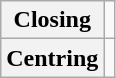<table class="wikitable" style="text-align: center; margin-left: 1em;">
<tr>
<th>Closing</th>
<td></td>
</tr>
<tr>
<th>Centring</th>
<td></td>
</tr>
</table>
